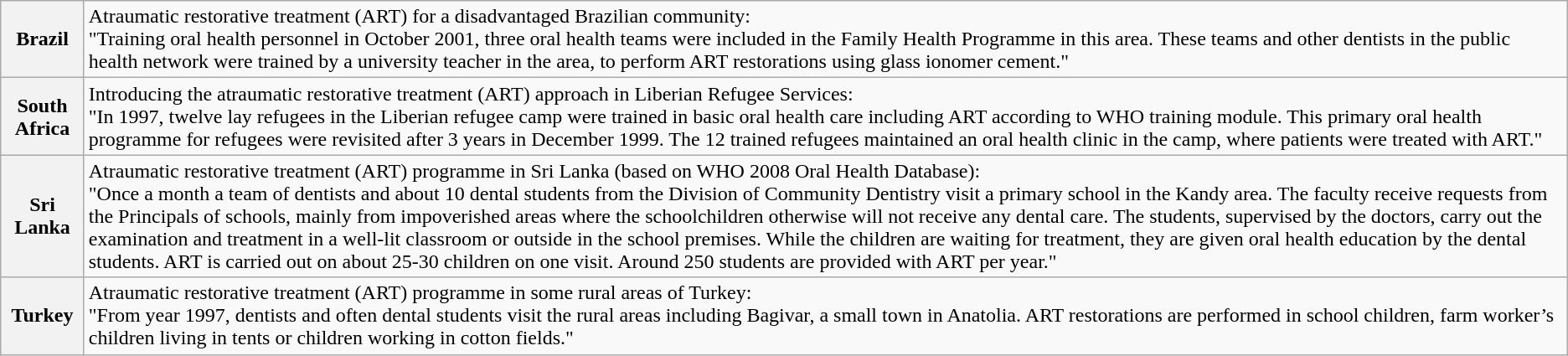<table class="wikitable">
<tr>
<th>Brazil</th>
<td>Atraumatic restorative treatment (ART) for a disadvantaged Brazilian community:<br>"Training oral health personnel in October 2001, three oral health teams were included in the Family Health Programme in this area. These teams and other dentists in the public health network were trained by a university teacher in the area, to perform ART restorations using glass ionomer cement."</td>
</tr>
<tr>
<th>South Africa</th>
<td>Introducing the atraumatic restorative treatment (ART) approach in Liberian Refugee Services:<br>"In 1997, twelve lay refugees in the Liberian refugee camp were trained in basic oral health care including ART according to WHO training module. This primary oral health programme for refugees were revisited after 3 years in December 1999. The 12 trained refugees maintained an oral health clinic in the camp, where patients were treated with ART."</td>
</tr>
<tr>
<th><strong>Sri Lanka</strong></th>
<td>Atraumatic restorative treatment (ART) programme in Sri Lanka (based on WHO 2008 Oral Health Database):<br>"Once a month a team of dentists and about 10 dental students from the Division of Community Dentistry visit a primary school in the Kandy area. The faculty receive requests from the Principals of schools, mainly from impoverished areas where the schoolchildren otherwise will not receive any dental care. The students, supervised by the doctors, carry out the examination and treatment in a well-lit classroom or outside in the school premises. While the children are waiting for treatment, they are given oral health education by the dental students. ART is carried out on about 25-30 children on one visit. Around 250 students are provided with ART per year."</td>
</tr>
<tr>
<th><strong>Turkey</strong></th>
<td>Atraumatic restorative treatment (ART) programme in some rural areas of Turkey:<br>"From year 1997, dentists and often dental students visit the rural areas including Bagivar, a small town in Anatolia. ART restorations are performed in school children, farm worker’s children living in tents or children working in cotton fields."</td>
</tr>
</table>
